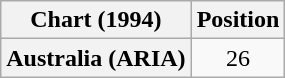<table class="wikitable plainrowheaders" style="text-align:center">
<tr>
<th>Chart (1994)</th>
<th>Position</th>
</tr>
<tr>
<th scope="row">Australia (ARIA)</th>
<td>26</td>
</tr>
</table>
